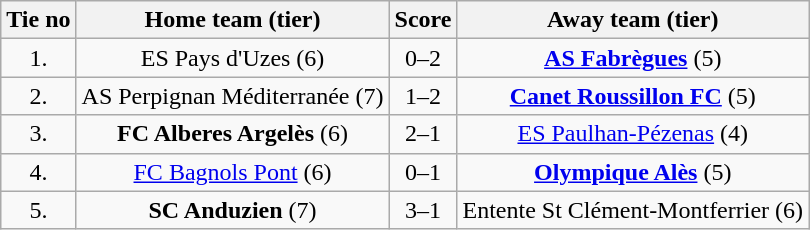<table class="wikitable" style="text-align: center">
<tr>
<th>Tie no</th>
<th>Home team (tier)</th>
<th>Score</th>
<th>Away team (tier)</th>
</tr>
<tr>
<td>1.</td>
<td>ES Pays d'Uzes (6)</td>
<td>0–2</td>
<td><strong><a href='#'>AS Fabrègues</a></strong> (5)</td>
</tr>
<tr>
<td>2.</td>
<td>AS Perpignan Méditerranée (7)</td>
<td>1–2</td>
<td><strong><a href='#'>Canet Roussillon FC</a></strong> (5)</td>
</tr>
<tr>
<td>3.</td>
<td><strong>FC Alberes Argelès</strong> (6)</td>
<td>2–1</td>
<td><a href='#'>ES Paulhan-Pézenas</a> (4)</td>
</tr>
<tr>
<td>4.</td>
<td><a href='#'>FC Bagnols Pont</a> (6)</td>
<td>0–1</td>
<td><strong><a href='#'>Olympique Alès</a></strong> (5)</td>
</tr>
<tr>
<td>5.</td>
<td><strong>SC Anduzien</strong> (7)</td>
<td>3–1</td>
<td>Entente St Clément-Montferrier (6)</td>
</tr>
</table>
